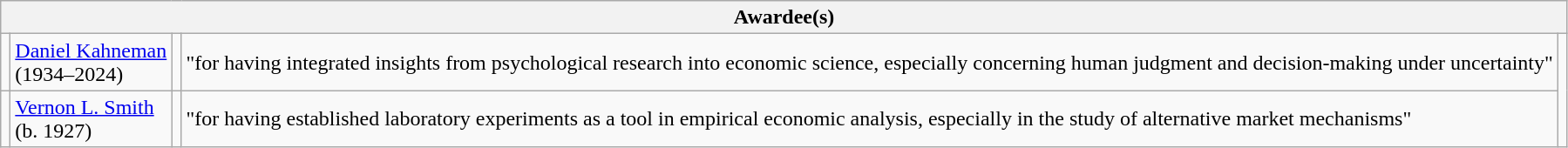<table class="wikitable">
<tr>
<th colspan="5">Awardee(s)</th>
</tr>
<tr>
<td></td>
<td><a href='#'>Daniel Kahneman</a><br>(1934–2024)</td>
<td><br></td>
<td>"for having integrated insights from psychological research into economic science, especially concerning human judgment and decision-making under uncertainty"</td>
<td rowspan="2"></td>
</tr>
<tr>
<td></td>
<td><a href='#'>Vernon L. Smith</a><br>(b. 1927)</td>
<td></td>
<td>"for having established laboratory experiments as a tool in empirical economic analysis, especially in the study of alternative market mechanisms"</td>
</tr>
</table>
